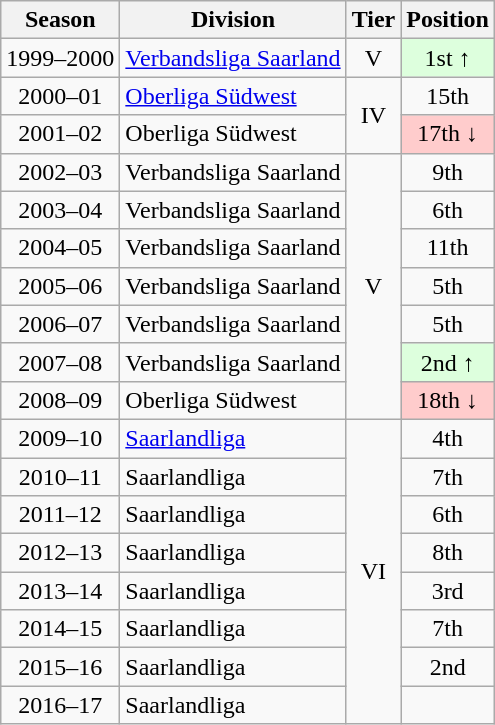<table class="wikitable">
<tr>
<th>Season</th>
<th>Division</th>
<th>Tier</th>
<th>Position</th>
</tr>
<tr align="center">
<td>1999–2000</td>
<td align="left"><a href='#'>Verbandsliga Saarland</a></td>
<td>V</td>
<td style="background:#ddffdd">1st ↑</td>
</tr>
<tr align="center">
<td>2000–01</td>
<td align="left"><a href='#'>Oberliga Südwest</a></td>
<td rowspan=2>IV</td>
<td>15th</td>
</tr>
<tr align="center">
<td>2001–02</td>
<td align="left">Oberliga Südwest</td>
<td style="background:#ffcccc">17th ↓</td>
</tr>
<tr align="center">
<td>2002–03</td>
<td align="left">Verbandsliga Saarland</td>
<td rowspan=7>V</td>
<td>9th</td>
</tr>
<tr align="center">
<td>2003–04</td>
<td align="left">Verbandsliga Saarland</td>
<td>6th</td>
</tr>
<tr align="center">
<td>2004–05</td>
<td align="left">Verbandsliga Saarland</td>
<td>11th</td>
</tr>
<tr align="center">
<td>2005–06</td>
<td align="left">Verbandsliga Saarland</td>
<td>5th</td>
</tr>
<tr align="center">
<td>2006–07</td>
<td align="left">Verbandsliga Saarland</td>
<td>5th</td>
</tr>
<tr align="center">
<td>2007–08</td>
<td align="left">Verbandsliga Saarland</td>
<td style="background:#ddffdd">2nd ↑</td>
</tr>
<tr align="center">
<td>2008–09</td>
<td align="left">Oberliga Südwest</td>
<td style="background:#ffcccc">18th ↓</td>
</tr>
<tr align="center">
<td>2009–10</td>
<td align="left"><a href='#'>Saarlandliga</a></td>
<td rowspan=8>VI</td>
<td>4th</td>
</tr>
<tr align="center">
<td>2010–11</td>
<td align="left">Saarlandliga</td>
<td>7th</td>
</tr>
<tr align="center">
<td>2011–12</td>
<td align="left">Saarlandliga</td>
<td>6th</td>
</tr>
<tr align="center">
<td>2012–13</td>
<td align="left">Saarlandliga</td>
<td>8th</td>
</tr>
<tr align="center">
<td>2013–14</td>
<td align="left">Saarlandliga</td>
<td>3rd</td>
</tr>
<tr align="center">
<td>2014–15</td>
<td align="left">Saarlandliga</td>
<td>7th</td>
</tr>
<tr align="center">
<td>2015–16</td>
<td align="left">Saarlandliga</td>
<td>2nd</td>
</tr>
<tr align="center">
<td>2016–17</td>
<td align="left">Saarlandliga</td>
<td></td>
</tr>
</table>
